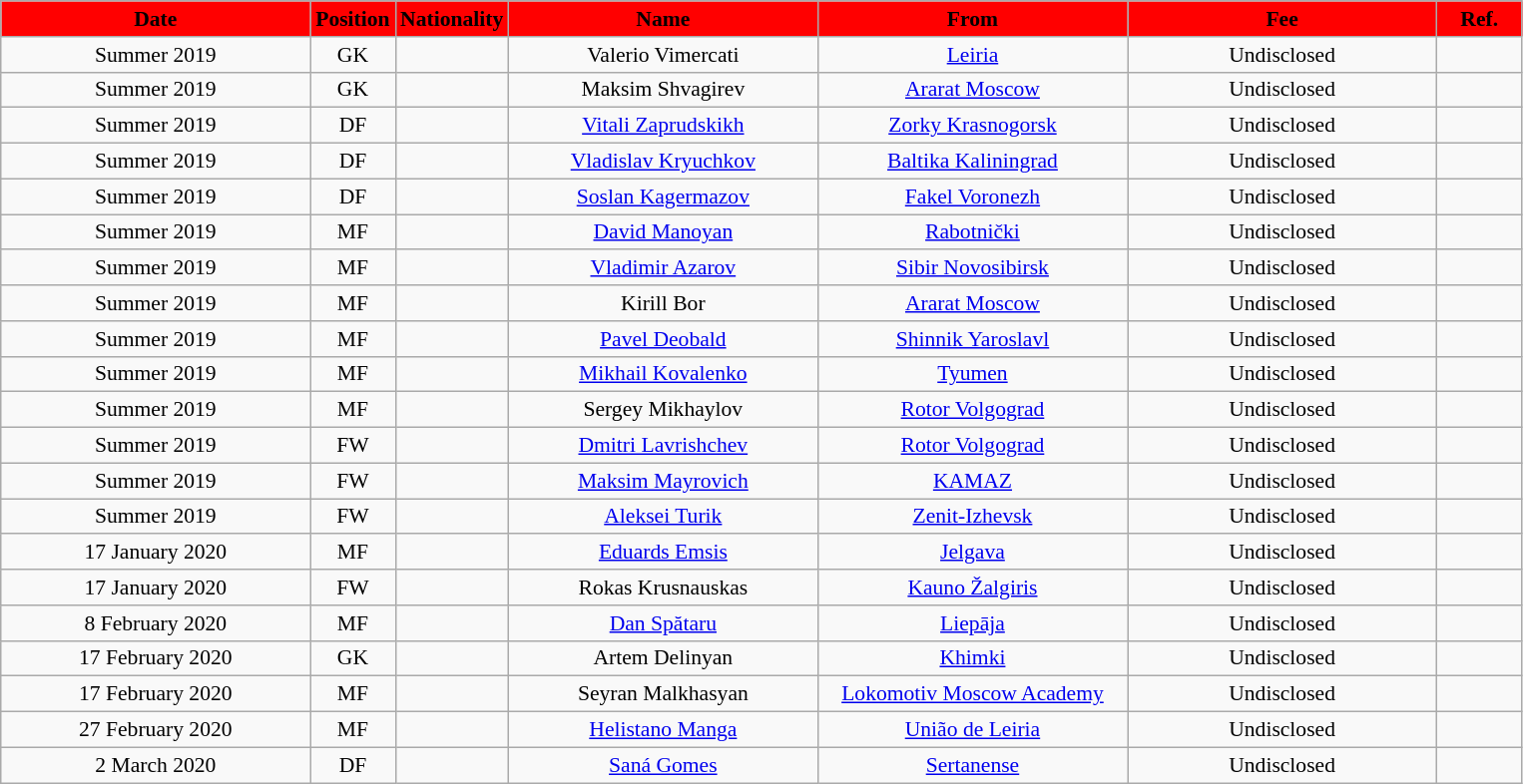<table class="wikitable"  style="text-align:center; font-size:90%; ">
<tr>
<th style="background:#FF0000; color:#000000; width:200px;">Date</th>
<th style="background:#FF0000; color:#000000; width:50px;">Position</th>
<th style="background:#FF0000; color:#000000; width:50px;">Nationality</th>
<th style="background:#FF0000; color:#000000; width:200px;">Name</th>
<th style="background:#FF0000; color:#000000; width:200px;">From</th>
<th style="background:#FF0000; color:#000000; width:200px;">Fee</th>
<th style="background:#FF0000; color:#000000; width:50px;">Ref.</th>
</tr>
<tr>
<td>Summer 2019</td>
<td>GK</td>
<td></td>
<td>Valerio Vimercati</td>
<td><a href='#'>Leiria</a></td>
<td>Undisclosed</td>
<td></td>
</tr>
<tr>
<td>Summer 2019</td>
<td>GK</td>
<td></td>
<td>Maksim Shvagirev</td>
<td><a href='#'>Ararat Moscow</a></td>
<td>Undisclosed</td>
<td></td>
</tr>
<tr>
<td>Summer 2019</td>
<td>DF</td>
<td></td>
<td><a href='#'>Vitali Zaprudskikh</a></td>
<td><a href='#'>Zorky Krasnogorsk</a></td>
<td>Undisclosed</td>
<td></td>
</tr>
<tr>
<td>Summer 2019</td>
<td>DF</td>
<td></td>
<td><a href='#'>Vladislav Kryuchkov</a></td>
<td><a href='#'>Baltika Kaliningrad</a></td>
<td>Undisclosed</td>
<td></td>
</tr>
<tr>
<td>Summer 2019</td>
<td>DF</td>
<td></td>
<td><a href='#'>Soslan Kagermazov</a></td>
<td><a href='#'>Fakel Voronezh</a></td>
<td>Undisclosed</td>
<td></td>
</tr>
<tr>
<td>Summer 2019</td>
<td>MF</td>
<td></td>
<td><a href='#'>David Manoyan</a></td>
<td><a href='#'>Rabotnički</a></td>
<td>Undisclosed</td>
<td></td>
</tr>
<tr>
<td>Summer 2019</td>
<td>MF</td>
<td></td>
<td><a href='#'>Vladimir Azarov</a></td>
<td><a href='#'>Sibir Novosibirsk</a></td>
<td>Undisclosed</td>
<td></td>
</tr>
<tr>
<td>Summer 2019</td>
<td>MF</td>
<td></td>
<td>Kirill Bor</td>
<td><a href='#'>Ararat Moscow</a></td>
<td>Undisclosed</td>
<td></td>
</tr>
<tr>
<td>Summer 2019</td>
<td>MF</td>
<td></td>
<td><a href='#'>Pavel Deobald</a></td>
<td><a href='#'>Shinnik Yaroslavl</a></td>
<td>Undisclosed</td>
<td></td>
</tr>
<tr>
<td>Summer 2019</td>
<td>MF</td>
<td></td>
<td><a href='#'>Mikhail Kovalenko</a></td>
<td><a href='#'>Tyumen</a></td>
<td>Undisclosed</td>
<td></td>
</tr>
<tr>
<td>Summer 2019</td>
<td>MF</td>
<td></td>
<td>Sergey Mikhaylov</td>
<td><a href='#'>Rotor Volgograd</a></td>
<td>Undisclosed</td>
<td></td>
</tr>
<tr>
<td>Summer 2019</td>
<td>FW</td>
<td></td>
<td><a href='#'>Dmitri Lavrishchev</a></td>
<td><a href='#'>Rotor Volgograd</a></td>
<td>Undisclosed</td>
<td></td>
</tr>
<tr>
<td>Summer 2019</td>
<td>FW</td>
<td></td>
<td><a href='#'>Maksim Mayrovich</a></td>
<td><a href='#'>KAMAZ</a></td>
<td>Undisclosed</td>
<td></td>
</tr>
<tr>
<td>Summer 2019</td>
<td>FW</td>
<td></td>
<td><a href='#'>Aleksei Turik</a></td>
<td><a href='#'>Zenit-Izhevsk</a></td>
<td>Undisclosed</td>
<td></td>
</tr>
<tr>
<td>17 January 2020</td>
<td>MF</td>
<td></td>
<td><a href='#'>Eduards Emsis</a></td>
<td><a href='#'>Jelgava</a></td>
<td>Undisclosed</td>
<td></td>
</tr>
<tr>
<td>17 January 2020</td>
<td>FW</td>
<td></td>
<td>Rokas Krusnauskas</td>
<td><a href='#'>Kauno Žalgiris</a></td>
<td>Undisclosed</td>
<td></td>
</tr>
<tr>
<td>8 February 2020</td>
<td>MF</td>
<td></td>
<td><a href='#'>Dan Spătaru</a></td>
<td><a href='#'>Liepāja</a></td>
<td>Undisclosed</td>
<td></td>
</tr>
<tr>
<td>17 February 2020</td>
<td>GK</td>
<td></td>
<td>Artem Delinyan</td>
<td><a href='#'>Khimki</a></td>
<td>Undisclosed</td>
<td></td>
</tr>
<tr>
<td>17 February 2020</td>
<td>MF</td>
<td></td>
<td>Seyran Malkhasyan</td>
<td><a href='#'>Lokomotiv Moscow Academy</a></td>
<td>Undisclosed</td>
<td></td>
</tr>
<tr>
<td>27 February 2020</td>
<td>MF</td>
<td></td>
<td><a href='#'>Helistano Manga</a></td>
<td><a href='#'>União de Leiria</a></td>
<td>Undisclosed</td>
<td></td>
</tr>
<tr>
<td>2 March 2020</td>
<td>DF</td>
<td></td>
<td><a href='#'>Saná Gomes</a></td>
<td><a href='#'>Sertanense</a></td>
<td>Undisclosed</td>
<td></td>
</tr>
</table>
